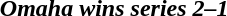<table class="noborder" style="text-align: center; border: none; width: 100%">
<tr>
<th width="97%"><em>Omaha wins series 2–1</em></th>
<th width="3%"></th>
</tr>
</table>
